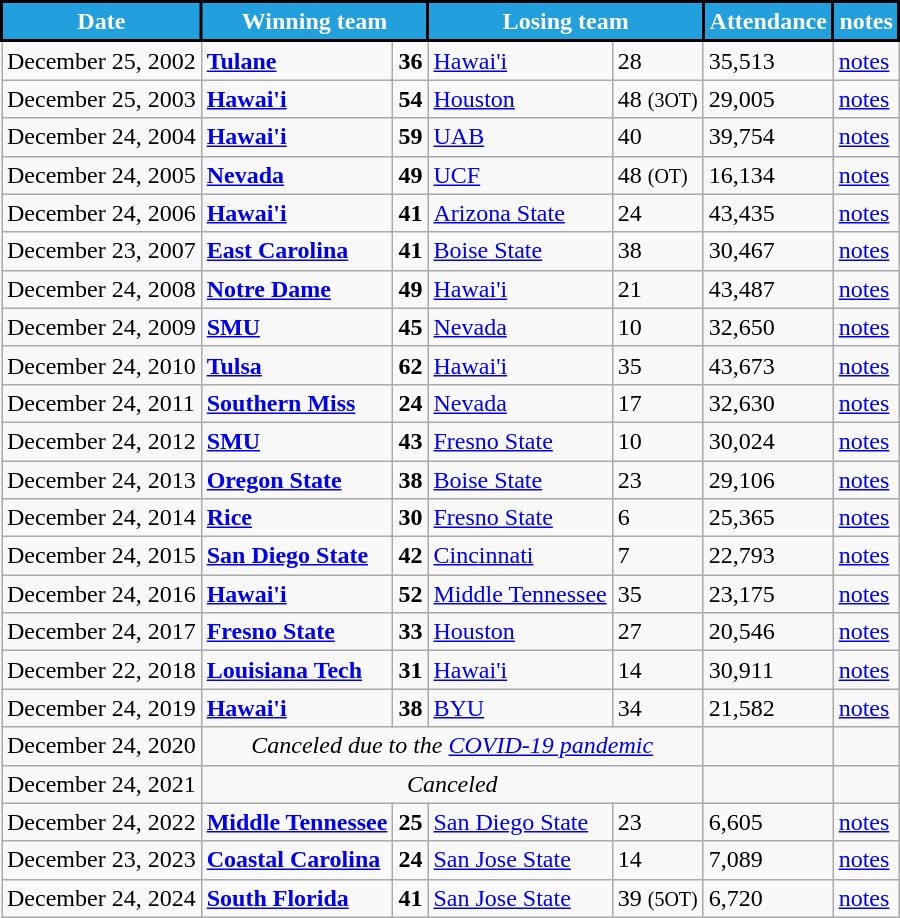<table class="wikitable">
<tr>
<th style="background:#21a0dd; color:#FFFFFF; border: 2px solid #000000;">Date</th>
<th style="background:#21a0dd; color:#FFFFFF; border: 2px solid #000000;" colspan="2">Winning team</th>
<th style="background:#21a0dd; color:#FFFFFF; border: 2px solid #000000;" colspan="2">Losing team</th>
<th style="background:#21a0dd; color:#FFFFFF; border: 2px solid #000000;">Attendance</th>
<th style="background:#21a0dd; color:#FFFFFF; border: 2px solid #000000;">notes</th>
</tr>
<tr>
<td>December 25, 2002</td>
<td><strong><a href='#'>Tulane</a></strong></td>
<td><strong>36</strong></td>
<td><a href='#'>Hawai'i</a></td>
<td>28</td>
<td>35,513</td>
<td><a href='#'>notes</a></td>
</tr>
<tr>
<td>December 25, 2003</td>
<td><strong><a href='#'>Hawai'i</a></strong></td>
<td><strong>54</strong></td>
<td><a href='#'>Houston</a></td>
<td>48 <small>(3OT)</small></td>
<td>29,005</td>
<td><a href='#'>notes</a></td>
</tr>
<tr>
<td>December 24, 2004</td>
<td><strong><a href='#'>Hawai'i</a></strong></td>
<td><strong>59</strong></td>
<td><a href='#'>UAB</a></td>
<td>40</td>
<td>39,754</td>
<td><a href='#'>notes</a></td>
</tr>
<tr>
<td>December 24, 2005</td>
<td><strong><a href='#'>Nevada</a></strong></td>
<td><strong>49</strong></td>
<td><a href='#'>UCF</a></td>
<td>48 <small>(OT)</small></td>
<td>16,134</td>
<td><a href='#'>notes</a></td>
</tr>
<tr>
<td>December 24, 2006</td>
<td><strong><a href='#'>Hawai'i</a></strong></td>
<td><strong>41</strong></td>
<td><a href='#'>Arizona State</a></td>
<td>24</td>
<td>43,435</td>
<td><a href='#'>notes</a></td>
</tr>
<tr>
<td>December 23, 2007</td>
<td><strong><a href='#'>East Carolina</a></strong></td>
<td><strong>41</strong></td>
<td><a href='#'>Boise State</a></td>
<td>38</td>
<td>30,467</td>
<td><a href='#'>notes</a></td>
</tr>
<tr>
<td>December 24, 2008</td>
<td><strong><a href='#'>Notre Dame</a></strong></td>
<td><strong>49</strong></td>
<td><a href='#'>Hawai'i</a></td>
<td>21</td>
<td>43,487</td>
<td><a href='#'>notes</a></td>
</tr>
<tr>
<td>December 24, 2009</td>
<td><strong><a href='#'>SMU</a></strong></td>
<td><strong>45</strong></td>
<td><a href='#'>Nevada</a></td>
<td>10</td>
<td>32,650</td>
<td><a href='#'>notes</a></td>
</tr>
<tr>
<td>December 24, 2010</td>
<td><strong><a href='#'>Tulsa</a></strong></td>
<td><strong>62</strong></td>
<td><a href='#'>Hawai'i</a></td>
<td>35</td>
<td>43,673</td>
<td><a href='#'>notes</a></td>
</tr>
<tr>
<td>December 24, 2011</td>
<td><strong><a href='#'>Southern Miss</a></strong></td>
<td><strong>24</strong></td>
<td><a href='#'>Nevada</a></td>
<td>17</td>
<td>32,630</td>
<td><a href='#'>notes</a></td>
</tr>
<tr>
<td>December 24, 2012</td>
<td><strong><a href='#'>SMU</a></strong></td>
<td><strong>43</strong></td>
<td><a href='#'>Fresno State</a></td>
<td>10</td>
<td>30,024</td>
<td><a href='#'>notes</a></td>
</tr>
<tr>
<td>December 24, 2013</td>
<td><strong><a href='#'>Oregon State</a></strong></td>
<td><strong>38</strong></td>
<td><a href='#'>Boise State</a></td>
<td>23</td>
<td>29,106</td>
<td><a href='#'>notes</a></td>
</tr>
<tr>
<td>December 24, 2014</td>
<td><strong><a href='#'>Rice</a></strong></td>
<td><strong>30</strong></td>
<td><a href='#'>Fresno State</a></td>
<td>6</td>
<td>25,365</td>
<td><a href='#'>notes</a></td>
</tr>
<tr>
<td>December 24, 2015</td>
<td><strong><a href='#'>San Diego State</a></strong></td>
<td><strong>42</strong></td>
<td><a href='#'>Cincinnati</a></td>
<td>7</td>
<td>22,793</td>
<td><a href='#'>notes</a></td>
</tr>
<tr>
<td>December 24, 2016</td>
<td><strong><a href='#'>Hawai'i</a></strong></td>
<td><strong>52</strong></td>
<td><a href='#'>Middle Tennessee</a></td>
<td>35</td>
<td>23,175</td>
<td><a href='#'>notes</a></td>
</tr>
<tr>
<td>December 24, 2017</td>
<td><strong><a href='#'>Fresno State</a></strong></td>
<td><strong>33</strong></td>
<td><a href='#'>Houston</a></td>
<td>27</td>
<td>20,546</td>
<td><a href='#'>notes</a></td>
</tr>
<tr>
<td>December 22, 2018</td>
<td><strong><a href='#'>Louisiana Tech</a></strong></td>
<td><strong>31</strong></td>
<td><a href='#'>Hawai'i</a></td>
<td>14</td>
<td>30,911</td>
<td><a href='#'>notes</a></td>
</tr>
<tr>
<td>December 24, 2019</td>
<td><strong><a href='#'>Hawai'i</a></strong></td>
<td><strong>38</strong></td>
<td><a href='#'>BYU</a></td>
<td>34</td>
<td>21,582</td>
<td><a href='#'>notes</a></td>
</tr>
<tr>
<td>December 24, 2020</td>
<td colspan=4 align=center><em>Canceled due to the <a href='#'>COVID-19 pandemic</a></em></td>
<td></td>
<td></td>
</tr>
<tr>
<td>December 24, 2021</td>
<td colspan=4 align=center><em>Canceled</em></td>
<td></td>
<td></td>
</tr>
<tr>
<td>December 24, 2022</td>
<td><strong><a href='#'>Middle Tennessee</a></strong></td>
<td><strong>25</strong></td>
<td><a href='#'>San Diego State</a></td>
<td>23</td>
<td>6,605</td>
<td><a href='#'>notes</a></td>
</tr>
<tr>
<td>December 23, 2023</td>
<td><strong><a href='#'>Coastal Carolina</a></strong></td>
<td><strong>24</strong></td>
<td><a href='#'>San Jose State</a></td>
<td>14</td>
<td>7,089</td>
<td><a href='#'>notes</a></td>
</tr>
<tr>
<td>December 24, 2024</td>
<td><strong><a href='#'>South Florida</a></strong></td>
<td><strong>41</strong></td>
<td><a href='#'>San Jose State</a></td>
<td>39 <small>(5OT)</small></td>
<td>6,720</td>
<td><a href='#'>notes</a></td>
</tr>
</table>
